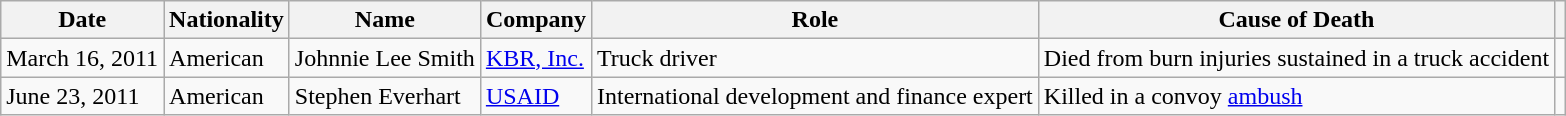<table class="wikitable">
<tr>
<th>Date</th>
<th>Nationality</th>
<th>Name</th>
<th>Company</th>
<th>Role</th>
<th>Cause of Death</th>
<th></th>
</tr>
<tr>
<td>March 16, 2011</td>
<td> American</td>
<td>Johnnie Lee Smith</td>
<td><a href='#'>KBR, Inc.</a></td>
<td>Truck driver</td>
<td>Died from burn injuries sustained in a truck accident</td>
<td></td>
</tr>
<tr>
<td>June 23, 2011</td>
<td> American</td>
<td>Stephen Everhart</td>
<td><a href='#'>USAID</a></td>
<td>International development and finance expert</td>
<td>Killed in a convoy <a href='#'>ambush</a></td>
<td></td>
</tr>
</table>
